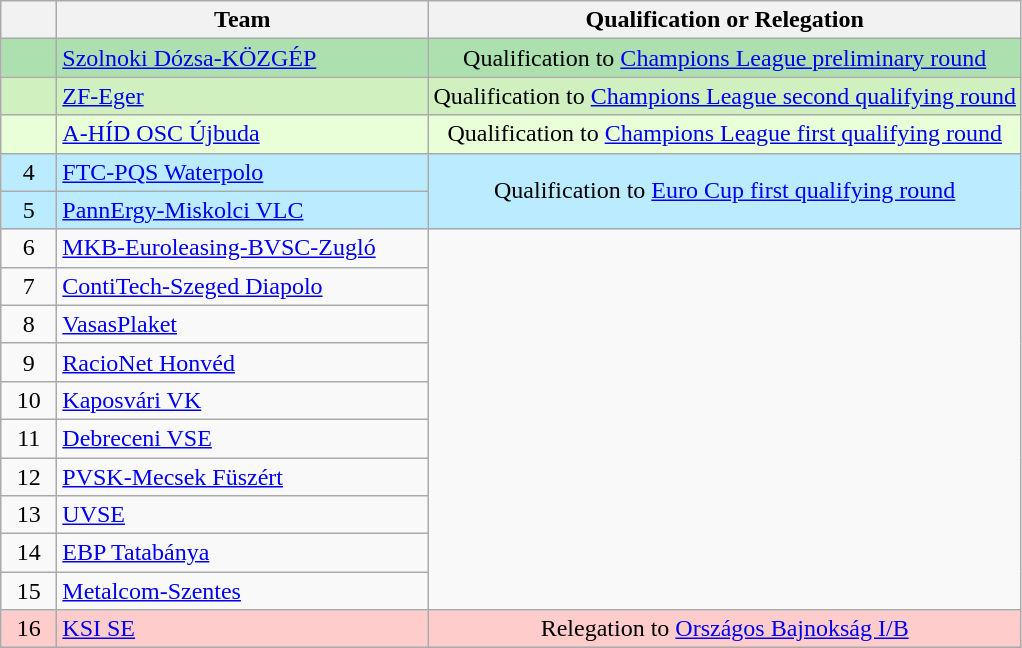<table class="wikitable" style="text-align: center;">
<tr>
<th width=30></th>
<th width=240>Team</th>
<th>Qualification or Relegation</th>
</tr>
<tr bgcolor="#ACE1AF">
<td></td>
<td align=left> <a href='#'>Szolnoki Dózsa-KÖZGÉP</a></td>
<td>Qualification to <a href='#'>Champions League preliminary round</a></td>
</tr>
<tr bgcolor="#D0F0C0">
<td></td>
<td align=left> <a href='#'>ZF-Eger</a></td>
<td>Qualification to <a href='#'>Champions League second qualifying round</a></td>
</tr>
<tr bgcolor="#E8FFD8">
<td></td>
<td align=left> <a href='#'>A-HÍD OSC Újbuda</a></td>
<td>Qualification to <a href='#'>Champions League first qualifying round</a></td>
</tr>
<tr bgcolor="#BBEBFF">
<td>4</td>
<td align="left"> <a href='#'>FTC-PQS Waterpolo</a></td>
<td rowspan="2">Qualification to <a href='#'>Euro Cup first qualifying round</a></td>
</tr>
<tr bgcolor="#BBEBFF">
<td>5</td>
<td align="left"> <a href='#'>PannErgy-Miskolci VLC</a></td>
</tr>
<tr>
<td>6</td>
<td align="left"> <a href='#'>MKB-Euroleasing-BVSC-Zugló</a></td>
</tr>
<tr>
<td>7</td>
<td align="left"> <a href='#'>ContiTech-Szeged Diapolo</a></td>
</tr>
<tr>
<td>8</td>
<td align="left"> <a href='#'>VasasPlaket</a></td>
</tr>
<tr>
<td>9</td>
<td align="left"> <a href='#'>RacioNet Honvéd</a></td>
</tr>
<tr>
<td>10</td>
<td align="left"> <a href='#'>Kaposvári VK</a></td>
</tr>
<tr>
<td>11</td>
<td align="left"> <a href='#'>Debreceni VSE</a></td>
</tr>
<tr>
<td>12</td>
<td align="left"> <a href='#'>PVSK-Mecsek Füszért</a></td>
</tr>
<tr>
<td>13</td>
<td align="left"> <a href='#'>UVSE</a></td>
</tr>
<tr>
<td>14</td>
<td align="left"> <a href='#'>EBP Tatabánya</a></td>
</tr>
<tr>
<td>15</td>
<td align="left"> <a href='#'>Metalcom-Szentes</a></td>
</tr>
<tr bgcolor="#FFCCCC">
<td>16</td>
<td align="left"> <a href='#'>KSI SE</a></td>
<td>Relegation to <a href='#'>Országos Bajnokság I/B</a></td>
</tr>
</table>
